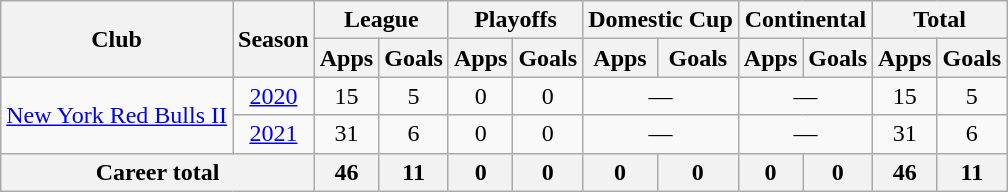<table class="wikitable" style="text-align: center;">
<tr>
<th rowspan="2">Club</th>
<th rowspan="2">Season</th>
<th colspan="2">League</th>
<th colspan="2">Playoffs</th>
<th colspan="2">Domestic Cup</th>
<th colspan="2">Continental</th>
<th colspan="2">Total</th>
</tr>
<tr>
<th>Apps</th>
<th>Goals</th>
<th>Apps</th>
<th>Goals</th>
<th>Apps</th>
<th>Goals</th>
<th>Apps</th>
<th>Goals</th>
<th>Apps</th>
<th>Goals</th>
</tr>
<tr>
<td rowspan="2"><a href='#'>New York Red Bulls II</a></td>
<td><a href='#'>2020</a></td>
<td>15</td>
<td>5</td>
<td>0</td>
<td>0</td>
<td colspan="2">—</td>
<td colspan="2">—</td>
<td>15</td>
<td>5</td>
</tr>
<tr>
<td><a href='#'>2021</a></td>
<td>31</td>
<td>6</td>
<td>0</td>
<td>0</td>
<td colspan="2">—</td>
<td colspan="2">—</td>
<td>31</td>
<td>6</td>
</tr>
<tr>
<th colspan="2">Career total</th>
<th>46</th>
<th>11</th>
<th>0</th>
<th>0</th>
<th>0</th>
<th>0</th>
<th>0</th>
<th>0</th>
<th>46</th>
<th>11</th>
</tr>
</table>
